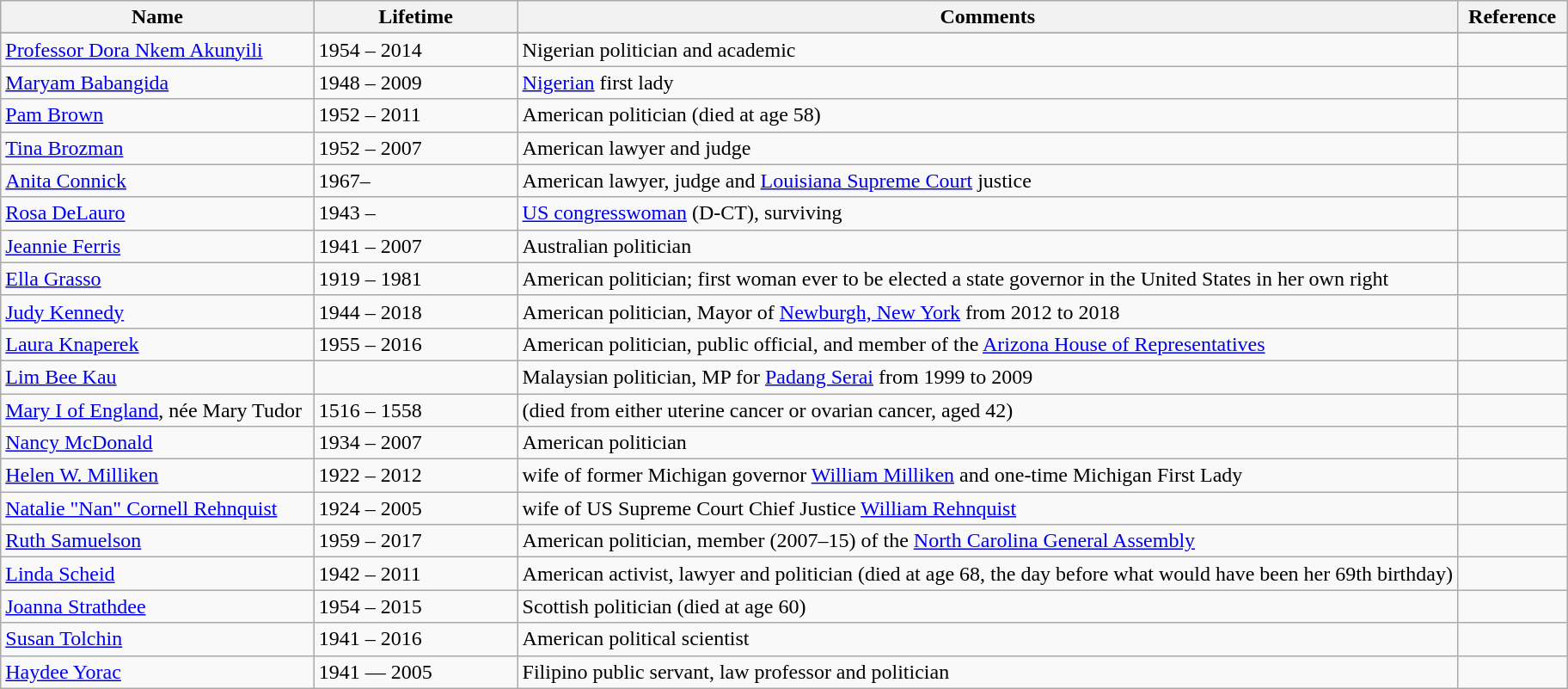<table class="sortable wikitable">
<tr>
<th width="20%" scope=col>Name</th>
<th width="13%" scope=col>Lifetime</th>
<th class="unsortable" width="60%" scope=col>Comments</th>
<th class="unsortable" width="7%" scope=col>Reference</th>
</tr>
<tr valign="top">
</tr>
<tr>
<td><a href='#'>Professor Dora Nkem Akunyili</a></td>
<td>1954 – 2014</td>
<td>Nigerian politician and academic</td>
<td></td>
</tr>
<tr>
<td><a href='#'>Maryam Babangida</a></td>
<td>1948 – 2009</td>
<td><a href='#'>Nigerian</a> first lady</td>
<td></td>
</tr>
<tr>
<td><a href='#'>Pam Brown</a></td>
<td>1952 – 2011</td>
<td>American politician (died at age 58)</td>
<td></td>
</tr>
<tr>
<td><a href='#'>Tina Brozman</a></td>
<td>1952 – 2007</td>
<td>American lawyer and judge</td>
<td></td>
</tr>
<tr>
<td><a href='#'>Anita Connick</a></td>
<td>1967–</td>
<td>American lawyer, judge and <a href='#'>Louisiana Supreme Court</a> justice</td>
<td></td>
</tr>
<tr>
<td><a href='#'>Rosa DeLauro</a></td>
<td>1943 –</td>
<td><a href='#'>US congresswoman</a> (D-CT), surviving</td>
<td></td>
</tr>
<tr>
<td><a href='#'>Jeannie Ferris</a></td>
<td>1941 – 2007</td>
<td>Australian politician</td>
<td></td>
</tr>
<tr>
<td><a href='#'>Ella Grasso</a></td>
<td>1919 – 1981</td>
<td>American politician; first woman ever to be elected a state governor in the United States in her own right</td>
<td></td>
</tr>
<tr>
<td><a href='#'>Judy Kennedy</a></td>
<td>1944 – 2018</td>
<td>American politician, Mayor of <a href='#'>Newburgh, New York</a> from 2012 to 2018</td>
<td></td>
</tr>
<tr>
<td><a href='#'>Laura Knaperek</a></td>
<td>1955 – 2016</td>
<td>American politician, public official, and member of the <a href='#'>Arizona House of Representatives</a></td>
<td></td>
</tr>
<tr>
<td><a href='#'>Lim Bee Kau</a></td>
<td></td>
<td>Malaysian politician, MP for <a href='#'>Padang Serai</a> from 1999 to 2009</td>
<td></td>
</tr>
<tr>
<td><a href='#'>Mary I of England</a>, née Mary Tudor</td>
<td>1516 – 1558</td>
<td>(died from either uterine cancer or ovarian cancer, aged 42)</td>
<td></td>
</tr>
<tr>
<td><a href='#'>Nancy McDonald</a></td>
<td>1934 – 2007</td>
<td>American politician</td>
<td></td>
</tr>
<tr>
<td><a href='#'>Helen W. Milliken</a></td>
<td>1922 – 2012</td>
<td>wife of former Michigan governor <a href='#'>William Milliken</a> and one-time Michigan First Lady</td>
<td></td>
</tr>
<tr>
<td><a href='#'>Natalie "Nan" Cornell Rehnquist</a></td>
<td>1924 – 2005</td>
<td>wife of US Supreme Court Chief Justice <a href='#'>William Rehnquist</a></td>
<td></td>
</tr>
<tr>
<td><a href='#'>Ruth Samuelson</a></td>
<td>1959 – 2017</td>
<td>American politician, member (2007–15) of the <a href='#'>North Carolina General Assembly</a></td>
<td></td>
</tr>
<tr>
<td><a href='#'>Linda Scheid</a></td>
<td>1942 – 2011</td>
<td>American activist, lawyer and politician (died at age 68, the day before what would have been her 69th birthday)</td>
<td></td>
</tr>
<tr>
<td><a href='#'>Joanna Strathdee</a></td>
<td>1954 – 2015</td>
<td>Scottish politician (died at age 60)</td>
<td></td>
</tr>
<tr>
<td><a href='#'>Susan Tolchin</a></td>
<td>1941 – 2016</td>
<td>American political scientist</td>
<td></td>
</tr>
<tr>
<td><a href='#'>Haydee Yorac</a></td>
<td>1941 — 2005</td>
<td>Filipino public servant, law professor and politician</td>
<td></td>
</tr>
</table>
